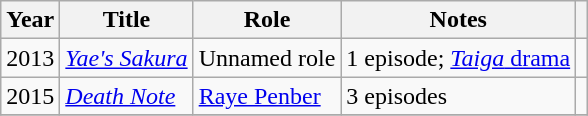<table class="wikitable">
<tr>
<th>Year</th>
<th>Title</th>
<th>Role</th>
<th>Notes</th>
<th></th>
</tr>
<tr>
<td>2013</td>
<td><em><a href='#'>Yae's Sakura</a></em></td>
<td>Unnamed role</td>
<td>1 episode; <a href='#'><em>Taiga</em> drama</a></td>
<td></td>
</tr>
<tr>
<td>2015</td>
<td><em><a href='#'>Death Note</a></em></td>
<td><a href='#'>Raye Penber</a></td>
<td>3 episodes</td>
<td></td>
</tr>
<tr>
</tr>
</table>
